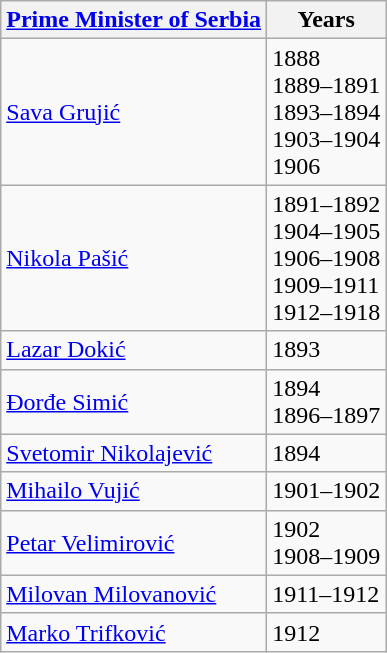<table class=wikitable>
<tr>
<th><a href='#'>Prime Minister of Serbia</a></th>
<th>Years</th>
</tr>
<tr>
<td><a href='#'>Sava Grujić</a></td>
<td>1888<br>1889–1891<br>1893–1894<br>1903–1904<br>1906</td>
</tr>
<tr>
<td><a href='#'>Nikola Pašić</a></td>
<td>1891–1892<br>1904–1905<br>1906–1908<br>1909–1911<br>1912–1918</td>
</tr>
<tr>
<td><a href='#'>Lazar Dokić</a></td>
<td>1893</td>
</tr>
<tr>
<td><a href='#'>Đorđe Simić</a></td>
<td>1894<br>1896–1897</td>
</tr>
<tr>
<td><a href='#'>Svetomir Nikolajević</a></td>
<td>1894</td>
</tr>
<tr>
<td><a href='#'>Mihailo Vujić</a></td>
<td>1901–1902</td>
</tr>
<tr>
<td><a href='#'>Petar Velimirović</a></td>
<td>1902<br>1908–1909</td>
</tr>
<tr>
<td><a href='#'>Milovan Milovanović</a></td>
<td>1911–1912</td>
</tr>
<tr>
<td><a href='#'>Marko Trifković</a></td>
<td>1912</td>
</tr>
</table>
